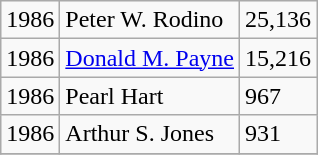<table class="wikitable">
<tr>
<td>1986</td>
<td>Peter W. Rodino</td>
<td>25,136</td>
</tr>
<tr>
<td>1986</td>
<td><a href='#'>Donald M. Payne</a></td>
<td>15,216</td>
</tr>
<tr>
<td>1986</td>
<td>Pearl Hart</td>
<td>967</td>
</tr>
<tr>
<td>1986</td>
<td>Arthur S. Jones</td>
<td>931</td>
</tr>
<tr>
</tr>
</table>
